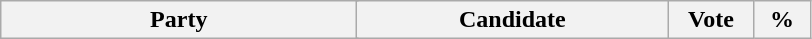<table class="wikitable centre" border="1">
<tr>
<th bgcolor="#DDDDFF" width="230px" colspan="2">Party</th>
<th bgcolor="#DDDDFF" width="200px">Candidate</th>
<th bgcolor="#DDDDFF" width="50px">Vote</th>
<th bgcolor="#DDDDFF" width="30px">%<br>
 

 
</th>
</tr>
</table>
